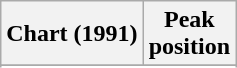<table class="wikitable sortable">
<tr>
<th align="left">Chart (1991)</th>
<th align="center">Peak<br>position</th>
</tr>
<tr>
</tr>
<tr>
</tr>
</table>
